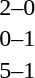<table cellspacing=1 width=70%>
<tr>
<th width=25%></th>
<th width=30%></th>
<th width=15%></th>
<th width=30%></th>
</tr>
<tr>
<td></td>
<td align=right></td>
<td align=center>2–0</td>
<td></td>
</tr>
<tr>
<td></td>
<td align=right></td>
<td align=center>0–1</td>
<td></td>
</tr>
<tr>
<td></td>
<td align=right></td>
<td align=center>5–1</td>
<td></td>
</tr>
</table>
